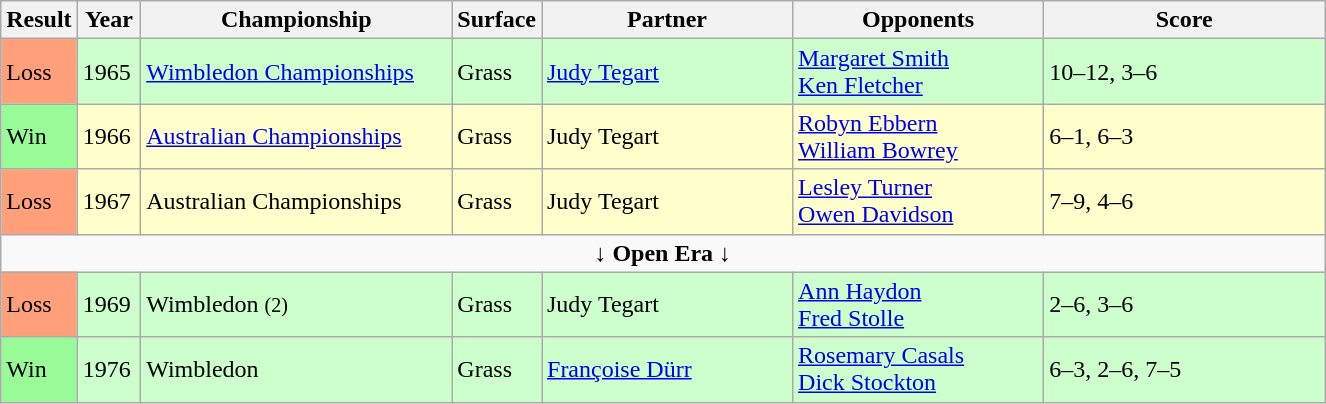<table class="sortable wikitable">
<tr>
<th style="width:40px">Result</th>
<th style="width:35px">Year</th>
<th style="width:200px">Championship</th>
<th style="width:50px">Surface</th>
<th style="width:160px">Partner</th>
<th style="width:160px">Opponents</th>
<th style="width:180px" class="unsortable">Score</th>
</tr>
<tr style="background:#cfc;">
<td style="background:#ffa07a;">Loss</td>
<td>1965</td>
<td><a href='#'>Wimbledon Championships</a></td>
<td>Grass</td>
<td> <a href='#'>Judy Tegart</a></td>
<td> <a href='#'>Margaret Smith</a><br> <a href='#'>Ken Fletcher</a></td>
<td>10–12, 3–6</td>
</tr>
<tr style="background:#ffffcc;">
<td style="background:#98fb98;">Win</td>
<td>1966</td>
<td><a href='#'>Australian Championships</a></td>
<td>Grass</td>
<td> Judy Tegart</td>
<td> <a href='#'>Robyn Ebbern</a><br> <a href='#'>William Bowrey</a></td>
<td>6–1, 6–3</td>
</tr>
<tr style="background:#ffffcc;">
<td style="background:#ffa07a;">Loss</td>
<td>1967</td>
<td>Australian Championships</td>
<td>Grass</td>
<td> Judy Tegart</td>
<td> <a href='#'>Lesley Turner</a><br> <a href='#'>Owen Davidson</a></td>
<td>7–9, 4–6</td>
</tr>
<tr>
<td align=center colspan=7><strong>↓ Open Era ↓</strong></td>
</tr>
<tr style="background:#cfc;">
<td style="background:#ffa07a;">Loss</td>
<td>1969</td>
<td>Wimbledon <small>(2)</small></td>
<td>Grass</td>
<td> Judy Tegart</td>
<td> <a href='#'>Ann Haydon</a><br> <a href='#'>Fred Stolle</a></td>
<td>2–6, 3–6</td>
</tr>
<tr style="background:#cfc;">
<td style="background:#98fb98;">Win</td>
<td>1976</td>
<td>Wimbledon</td>
<td>Grass</td>
<td> <a href='#'>Françoise Dürr</a></td>
<td> <a href='#'>Rosemary Casals</a><br> <a href='#'>Dick Stockton</a></td>
<td>6–3, 2–6, 7–5</td>
</tr>
</table>
